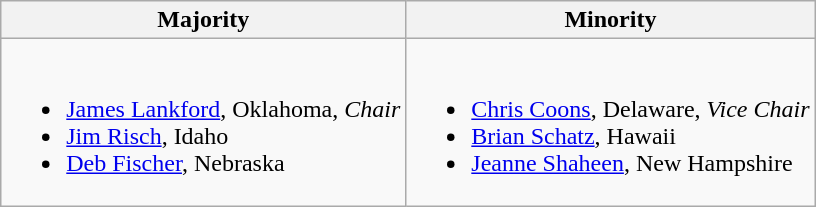<table class=wikitable>
<tr>
<th>Majority</th>
<th>Minority</th>
</tr>
<tr>
<td><br><ul><li><a href='#'>James Lankford</a>, Oklahoma, <em>Chair</em></li><li><a href='#'>Jim Risch</a>, Idaho</li><li><a href='#'>Deb Fischer</a>, Nebraska</li></ul></td>
<td><br><ul><li><a href='#'>Chris Coons</a>, Delaware, <em>Vice Chair</em></li><li><a href='#'>Brian Schatz</a>, Hawaii</li><li><a href='#'>Jeanne Shaheen</a>, New Hampshire</li></ul></td>
</tr>
</table>
